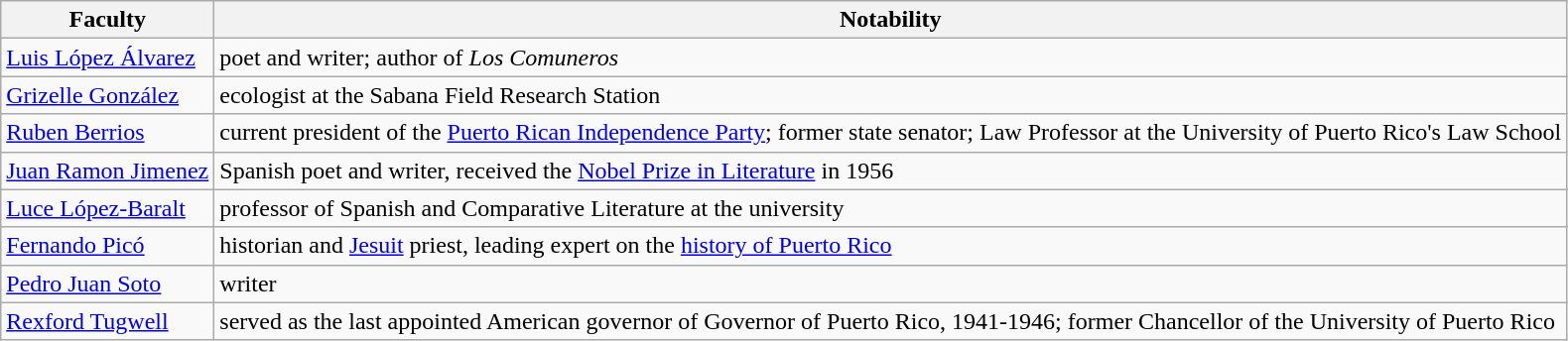<table class="wikitable">
<tr>
<th>Faculty</th>
<th>Notability</th>
</tr>
<tr>
<td><a href='#'>Luis López Álvarez</a></td>
<td>poet and writer; author of <em>Los Comuneros</em></td>
</tr>
<tr>
<td><a href='#'>Grizelle González</a></td>
<td>ecologist at the  Sabana Field Research Station</td>
</tr>
<tr>
<td><a href='#'>Ruben Berrios</a></td>
<td>current president of the <a href='#'>Puerto Rican Independence Party</a>; former state senator; Law Professor at the University of Puerto Rico's Law School</td>
</tr>
<tr>
<td><a href='#'>Juan Ramon Jimenez</a></td>
<td>Spanish poet and writer, received the <a href='#'>Nobel Prize in Literature</a> in 1956</td>
</tr>
<tr>
<td><a href='#'>Luce López-Baralt</a></td>
<td>professor of Spanish and Comparative Literature at the university</td>
</tr>
<tr>
<td><a href='#'>Fernando Picó</a></td>
<td>historian and <a href='#'>Jesuit</a> priest, leading expert on the <a href='#'>history of Puerto Rico</a></td>
</tr>
<tr>
<td><a href='#'>Pedro Juan Soto</a></td>
<td>writer</td>
</tr>
<tr>
<td><a href='#'>Rexford Tugwell</a></td>
<td>served as the last appointed American governor of Governor of Puerto Rico, 1941-1946; former Chancellor of the University of Puerto Rico</td>
</tr>
</table>
